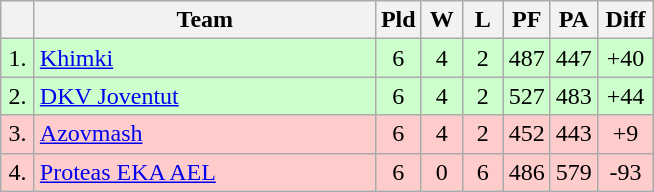<table class=wikitable style="text-align:center">
<tr>
<th width=15></th>
<th width=220>Team</th>
<th width=20>Pld</th>
<th width=20>W</th>
<th width=20>L</th>
<th width=20>PF</th>
<th width=20>PA</th>
<th width=30>Diff</th>
</tr>
<tr style="background: #ccffcc;">
<td>1.</td>
<td align=left> <a href='#'>Khimki</a></td>
<td>6</td>
<td>4</td>
<td>2</td>
<td>487</td>
<td>447</td>
<td>+40</td>
</tr>
<tr style="background: #ccffcc;">
<td>2.</td>
<td align=left> <a href='#'>DKV Joventut</a></td>
<td>6</td>
<td>4</td>
<td>2</td>
<td>527</td>
<td>483</td>
<td>+44</td>
</tr>
<tr style="background: #ffcccc;">
<td>3.</td>
<td align=left> <a href='#'>Azovmash</a></td>
<td>6</td>
<td>4</td>
<td>2</td>
<td>452</td>
<td>443</td>
<td>+9</td>
</tr>
<tr style="background: #ffcccc;">
<td>4.</td>
<td align=left> <a href='#'>Proteas EKA AEL</a></td>
<td>6</td>
<td>0</td>
<td>6</td>
<td>486</td>
<td>579</td>
<td>-93</td>
</tr>
</table>
